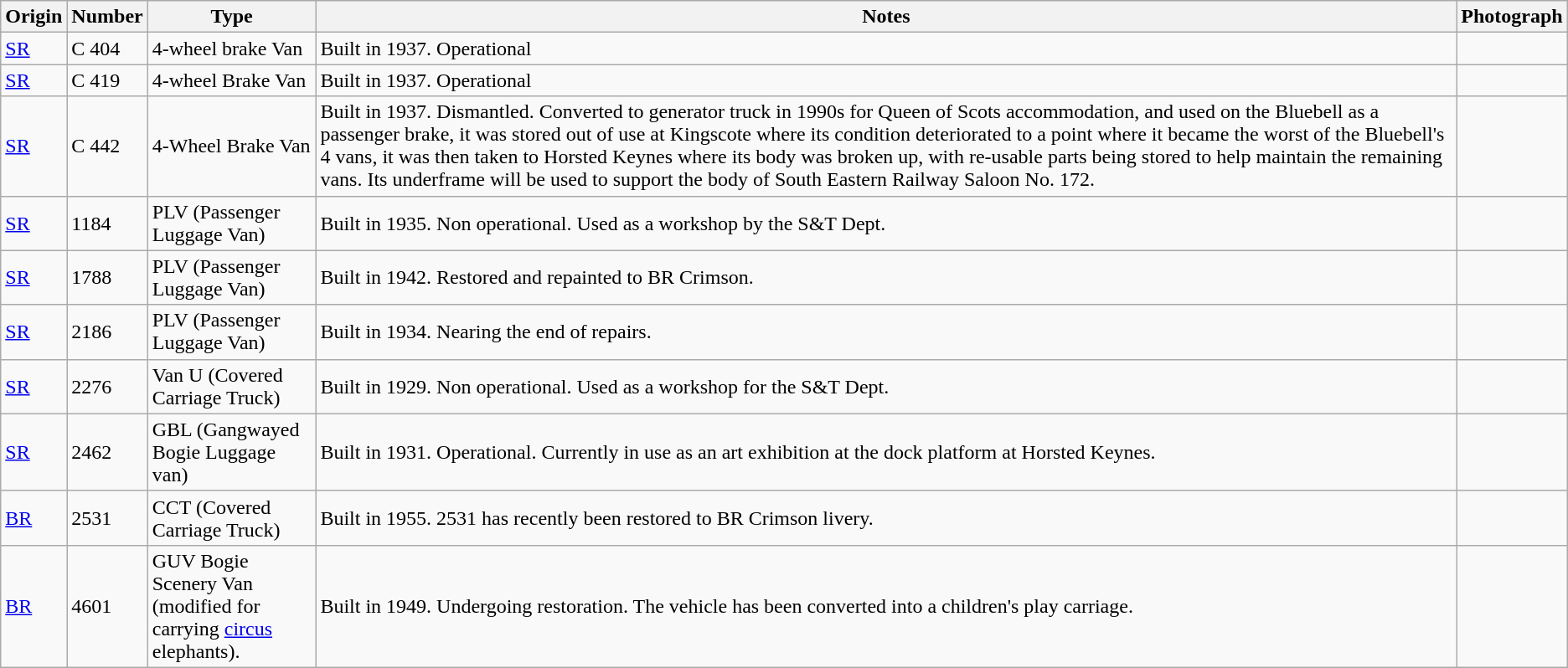<table class="wikitable">
<tr>
<th>Origin</th>
<th>Number</th>
<th>Type</th>
<th>Notes</th>
<th>Photograph</th>
</tr>
<tr>
<td><a href='#'>SR</a></td>
<td>C 404</td>
<td>4-wheel brake Van</td>
<td>Built in 1937. Operational</td>
<td></td>
</tr>
<tr>
<td><a href='#'>SR</a></td>
<td>C 419</td>
<td>4-wheel Brake Van</td>
<td>Built in 1937. Operational</td>
<td></td>
</tr>
<tr>
<td><a href='#'>SR</a></td>
<td>C 442</td>
<td>4-Wheel Brake Van</td>
<td>Built in 1937. Dismantled. Converted to generator truck in 1990s for Queen of Scots accommodation, and used on the Bluebell as a passenger brake, it was stored out of use at Kingscote where its condition deteriorated to a point where it became the worst of the Bluebell's 4 vans, it was then taken to Horsted Keynes where its body was broken up, with re-usable parts being stored to help maintain the remaining vans. Its underframe will be used to support the body of South Eastern Railway Saloon No. 172.</td>
<td></td>
</tr>
<tr>
<td><a href='#'>SR</a></td>
<td>1184</td>
<td>PLV (Passenger Luggage Van)</td>
<td>Built in 1935. Non operational. Used as a workshop by the S&T Dept.</td>
<td></td>
</tr>
<tr>
<td><a href='#'>SR</a></td>
<td>1788</td>
<td>PLV (Passenger Luggage Van)</td>
<td>Built in 1942. Restored and repainted to BR Crimson.</td>
<td></td>
</tr>
<tr>
<td><a href='#'>SR</a></td>
<td>2186</td>
<td>PLV (Passenger Luggage Van)</td>
<td>Built in 1934. Nearing the end of repairs.</td>
<td></td>
</tr>
<tr>
<td><a href='#'>SR</a></td>
<td>2276</td>
<td>Van U (Covered Carriage Truck)</td>
<td>Built in 1929. Non operational. Used as a workshop for the S&T Dept.</td>
<td></td>
</tr>
<tr>
<td><a href='#'>SR</a></td>
<td>2462</td>
<td>GBL (Gangwayed Bogie Luggage van)</td>
<td>Built in 1931. Operational. Currently in use as an art exhibition at the dock platform at Horsted Keynes.</td>
<td></td>
</tr>
<tr>
<td><a href='#'>BR</a></td>
<td>2531</td>
<td>CCT (Covered Carriage Truck)</td>
<td>Built in 1955. 2531 has recently been restored to BR Crimson livery.</td>
<td></td>
</tr>
<tr>
<td><a href='#'>BR</a></td>
<td>4601</td>
<td>GUV Bogie Scenery Van<br>(modified for carrying <a href='#'>circus</a> elephants).</td>
<td>Built in 1949. Undergoing restoration. The vehicle has been converted into a children's play carriage.</td>
<td></td>
</tr>
</table>
